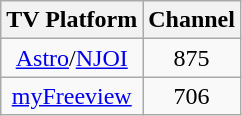<table class="wikitable">
<tr>
<th>TV Platform</th>
<th>Channel</th>
</tr>
<tr>
<td style="text-align:center;"><a href='#'>Astro</a>/<a href='#'>NJOI</a></td>
<td style="text-align:center;">875</td>
</tr>
<tr>
<td style="text-align:center;"><a href='#'>myFreeview</a></td>
<td style="text-align:center;">706</td>
</tr>
</table>
